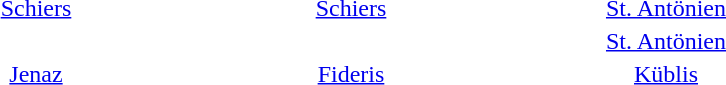<table width="50%">
<tr ---->
<td width ="33%" align="center"><a href='#'>Schiers</a></td>
<td width ="33%" align="center"><a href='#'>Schiers</a></td>
<td width ="33%" align="center"><a href='#'>St. Antönien</a></td>
</tr>
<tr ---->
<td width ="33%" align="center"></td>
<td width ="33%" align="center"></td>
<td width ="33%" align="center"><a href='#'>St. Antönien</a></td>
</tr>
<tr ---->
<td width ="33%" align="center"><a href='#'>Jenaz</a></td>
<td width ="33%" align="center"><a href='#'>Fideris</a></td>
<td width ="33%" align="center"><a href='#'>Küblis</a></td>
</tr>
</table>
